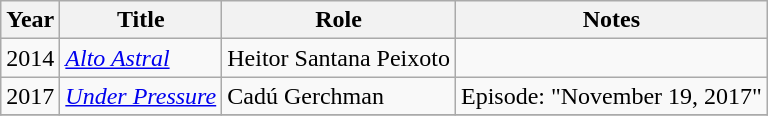<table class="wikitable sortable">
<tr>
<th>Year</th>
<th>Title</th>
<th>Role</th>
<th>Notes</th>
</tr>
<tr>
<td>2014</td>
<td><em><a href='#'>Alto Astral</a></em></td>
<td>Heitor Santana Peixoto</td>
<td></td>
</tr>
<tr>
<td>2017</td>
<td><em><a href='#'>Under Pressure</a></em></td>
<td>Cadú Gerchman</td>
<td>Episode: "November 19, 2017"</td>
</tr>
<tr>
</tr>
</table>
